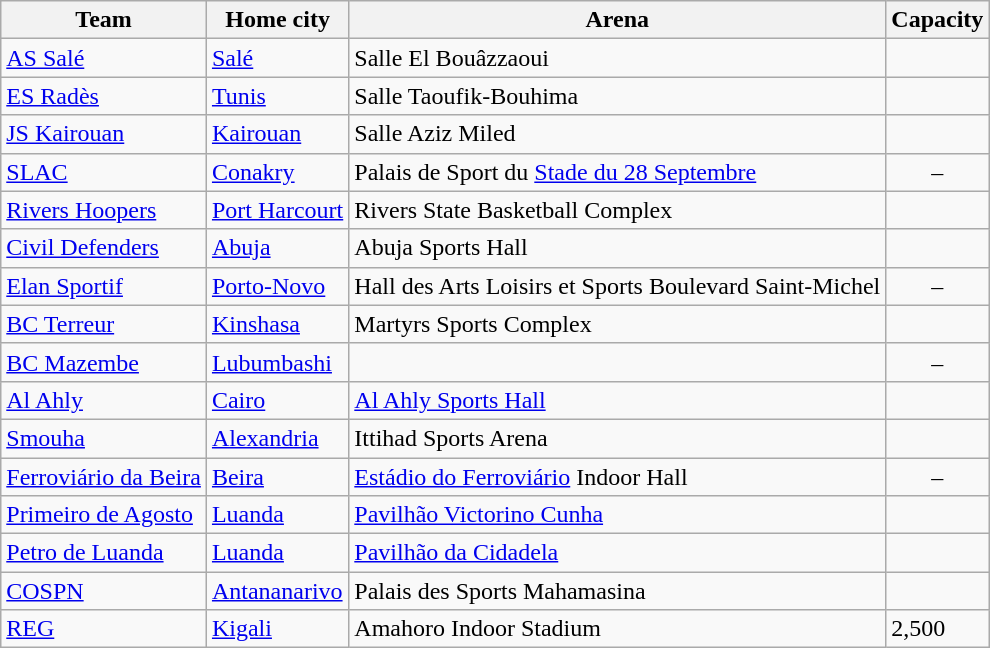<table class="wikitable sortable">
<tr>
<th>Team</th>
<th>Home city</th>
<th>Arena</th>
<th>Capacity</th>
</tr>
<tr>
<td> <a href='#'>AS Salé</a></td>
<td><a href='#'>Salé</a></td>
<td>Salle El Bouâzzaoui</td>
<td style="text-align:center"></td>
</tr>
<tr>
<td> <a href='#'>ES Radès</a></td>
<td><a href='#'>Tunis</a></td>
<td>Salle Taoufik-Bouhima</td>
<td style="text-align:center"></td>
</tr>
<tr>
<td> <a href='#'>JS Kairouan</a></td>
<td><a href='#'>Kairouan</a></td>
<td>Salle Aziz Miled</td>
<td style="text-align:center"></td>
</tr>
<tr>
<td> <a href='#'>SLAC</a></td>
<td><a href='#'>Conakry</a></td>
<td>Palais de Sport du <a href='#'>Stade du 28 Septembre</a></td>
<td style="text-align:center">–</td>
</tr>
<tr>
<td> <a href='#'>Rivers Hoopers</a></td>
<td><a href='#'>Port Harcourt</a></td>
<td>Rivers State Basketball Complex</td>
<td style="text-align:center"></td>
</tr>
<tr>
<td> <a href='#'>Civil Defenders</a></td>
<td><a href='#'>Abuja</a></td>
<td>Abuja Sports Hall</td>
<td style="text-align:center"></td>
</tr>
<tr>
<td> <a href='#'>Elan Sportif</a></td>
<td><a href='#'>Porto-Novo</a></td>
<td>Hall des Arts Loisirs et Sports Boulevard Saint-Michel</td>
<td style="text-align:center">–</td>
</tr>
<tr>
<td> <a href='#'>BC Terreur</a></td>
<td><a href='#'>Kinshasa</a></td>
<td>Martyrs Sports Complex</td>
<td style="text-align:center"></td>
</tr>
<tr>
<td> <a href='#'>BC Mazembe</a></td>
<td><a href='#'>Lubumbashi</a></td>
<td></td>
<td style="text-align:center">–</td>
</tr>
<tr>
<td> <a href='#'>Al Ahly</a></td>
<td><a href='#'>Cairo</a></td>
<td><a href='#'>Al Ahly Sports Hall</a></td>
<td style="text-align:center"></td>
</tr>
<tr>
<td> <a href='#'>Smouha</a></td>
<td><a href='#'>Alexandria</a></td>
<td>Ittihad Sports Arena</td>
<td style="text-align:center"></td>
</tr>
<tr>
<td> <a href='#'>Ferroviário da Beira</a></td>
<td><a href='#'>Beira</a></td>
<td><a href='#'>Estádio do Ferroviário</a> Indoor Hall</td>
<td style="text-align:center">–</td>
</tr>
<tr>
<td> <a href='#'>Primeiro de Agosto</a></td>
<td><a href='#'>Luanda</a></td>
<td><a href='#'>Pavilhão Victorino Cunha</a></td>
<td style="text-align:center"></td>
</tr>
<tr>
<td> <a href='#'>Petro de Luanda</a></td>
<td><a href='#'>Luanda</a></td>
<td><a href='#'>Pavilhão da Cidadela</a></td>
<td style="text-align:center"></td>
</tr>
<tr>
<td> <a href='#'>COSPN</a></td>
<td><a href='#'>Antananarivo</a></td>
<td>Palais des Sports Mahamasina</td>
<td style="text-align:center"></td>
</tr>
<tr>
<td> <a href='#'>REG</a></td>
<td><a href='#'>Kigali</a></td>
<td>Amahoro Indoor Stadium</td>
<td>2,500</td>
</tr>
</table>
